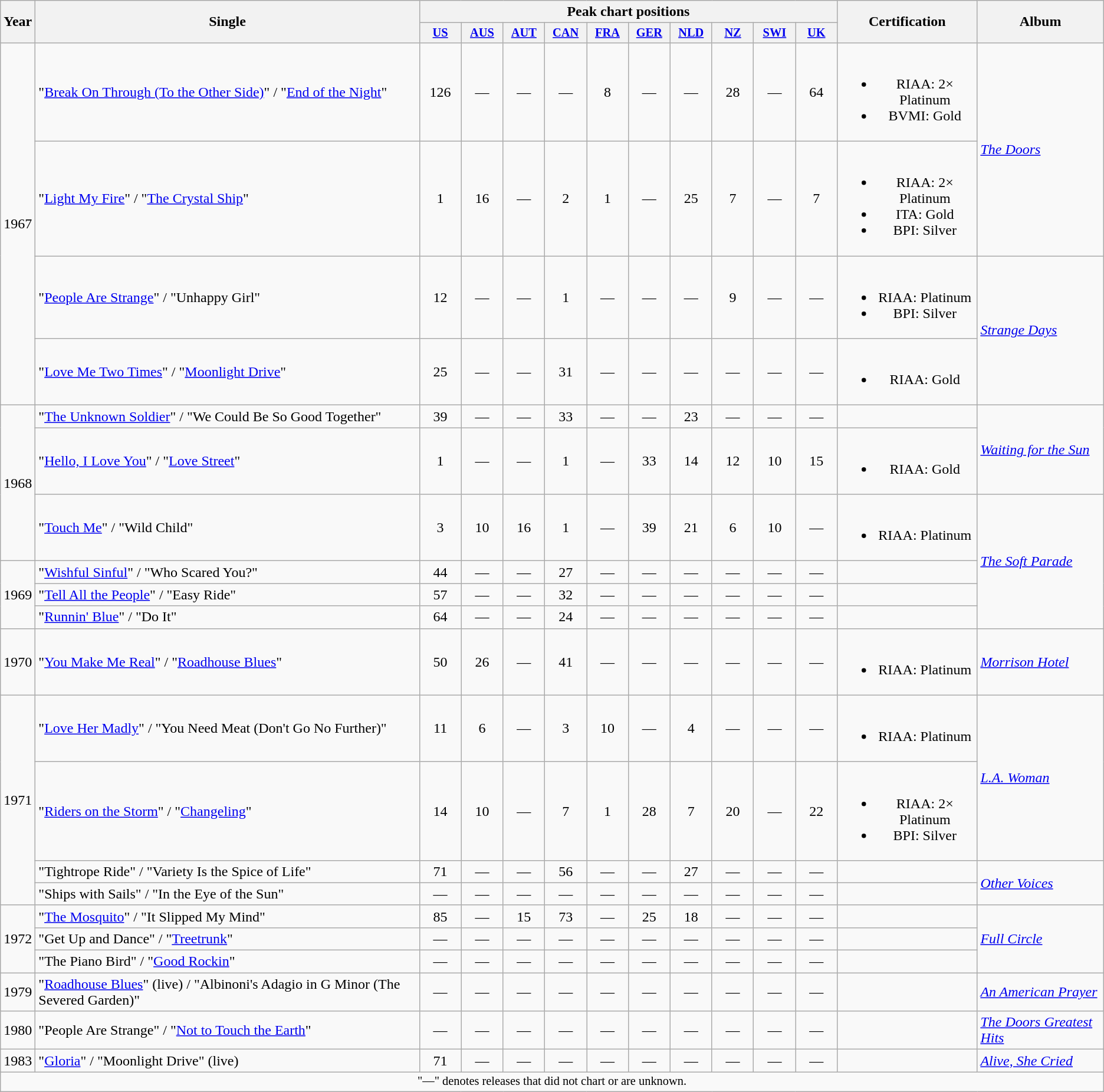<table class="wikitable" style="text-align:center;">
<tr>
<th rowspan="2">Year</th>
<th rowspan="2">Single</th>
<th colspan="10">Peak chart positions</th>
<th rowspan="2">Certification</th>
<th rowspan="2">Album</th>
</tr>
<tr>
<th style="width:3em;font-size:85%"><a href='#'>US</a><br></th>
<th style="width:3em;font-size:85%"><a href='#'>AUS</a><br></th>
<th style="width:3em;font-size:85%"><a href='#'>AUT</a><br></th>
<th style="width:3em;font-size:85%"><a href='#'>CAN</a><br></th>
<th style="width:3em;font-size:85%"><a href='#'>FRA</a><br></th>
<th style="width:3em;font-size:85%"><a href='#'>GER</a><br></th>
<th style="width:3em;font-size:85%"><a href='#'>NLD</a><br></th>
<th style="width:3em;font-size:85%"><a href='#'>NZ</a><br></th>
<th style="width:3em;font-size:85%"><a href='#'>SWI</a><br></th>
<th style="width:3em;font-size:85%"><a href='#'>UK</a><br></th>
</tr>
<tr>
<td rowspan="4">1967</td>
<td align="left">"<a href='#'>Break On Through (To the Other Side)</a>" / "<a href='#'>End of the Night</a>"</td>
<td style="text-align:center;">126<br></td>
<td>—</td>
<td>—</td>
<td>—</td>
<td>8<br></td>
<td>—</td>
<td>—</td>
<td>28<br></td>
<td>—</td>
<td>64<br></td>
<td><br><ul><li>RIAA: 2× Platinum</li><li>BVMI: Gold</li></ul></td>
<td rowspan="2" style="text-align:left;"><em><a href='#'>The Doors</a></em></td>
</tr>
<tr>
<td align="left">"<a href='#'>Light My Fire</a>" / "<a href='#'>The Crystal Ship</a>"</td>
<td>1</td>
<td>16</td>
<td>—</td>
<td>2</td>
<td>1<br></td>
<td>—</td>
<td>25</td>
<td>7</td>
<td>—</td>
<td>7<br></td>
<td><br><ul><li>RIAA: 2× Platinum</li><li>ITA: Gold</li><li>BPI: Silver</li></ul></td>
</tr>
<tr>
<td align="left">"<a href='#'>People Are Strange</a>" / "Unhappy Girl"</td>
<td>12</td>
<td>—</td>
<td>—</td>
<td>1</td>
<td>—</td>
<td>—</td>
<td>—</td>
<td>9</td>
<td>—</td>
<td>—</td>
<td><br><ul><li>RIAA: Platinum</li><li>BPI: Silver</li></ul></td>
<td rowspan="2" style="text-align:left;"><em><a href='#'>Strange Days</a></em></td>
</tr>
<tr>
<td align="left">"<a href='#'>Love Me Two Times</a>" / "<a href='#'>Moonlight Drive</a>"</td>
<td>25</td>
<td>—</td>
<td>—</td>
<td>31</td>
<td>—</td>
<td>—</td>
<td>—</td>
<td>—</td>
<td>—</td>
<td>—</td>
<td><br><ul><li>RIAA: Gold</li></ul></td>
</tr>
<tr>
<td rowspan="3">1968</td>
<td align="left">"<a href='#'>The Unknown Soldier</a>" / "We Could Be So Good Together"</td>
<td>39</td>
<td>—</td>
<td>—</td>
<td>33</td>
<td>—</td>
<td>—</td>
<td>23</td>
<td>—</td>
<td>—</td>
<td>—</td>
<td></td>
<td rowspan="2" style="text-align:left;"><em><a href='#'>Waiting for the Sun</a></em></td>
</tr>
<tr>
<td align="left">"<a href='#'>Hello, I Love You</a>" / "<a href='#'>Love Street</a>"</td>
<td>1</td>
<td>—</td>
<td>—</td>
<td>1</td>
<td>—</td>
<td>33</td>
<td>14</td>
<td>12</td>
<td>10</td>
<td>15</td>
<td><br><ul><li>RIAA: Gold</li></ul></td>
</tr>
<tr>
<td align="left">"<a href='#'>Touch Me</a>" / "Wild Child"</td>
<td>3</td>
<td>10</td>
<td>16</td>
<td>1</td>
<td>—</td>
<td>39</td>
<td>21</td>
<td>6</td>
<td>10</td>
<td>—</td>
<td><br><ul><li>RIAA: Platinum</li></ul></td>
<td rowspan="4" style="text-align:left;"><em><a href='#'>The Soft Parade</a></em></td>
</tr>
<tr>
<td rowspan="3">1969</td>
<td align="left">"<a href='#'>Wishful Sinful</a>" / "Who Scared You?"</td>
<td>44</td>
<td>—</td>
<td>—</td>
<td>27</td>
<td>—</td>
<td>—</td>
<td>—</td>
<td>—</td>
<td>—</td>
<td>—</td>
<td></td>
</tr>
<tr>
<td align="left">"<a href='#'>Tell All the People</a>" / "Easy Ride"</td>
<td>57</td>
<td>—</td>
<td>—</td>
<td>32</td>
<td>—</td>
<td>—</td>
<td>—</td>
<td>—</td>
<td>—</td>
<td>—</td>
<td></td>
</tr>
<tr>
<td align="left">"<a href='#'>Runnin' Blue</a>" / "Do It"</td>
<td>64</td>
<td>—</td>
<td>—</td>
<td>24</td>
<td>—</td>
<td>—</td>
<td>—</td>
<td>—</td>
<td>—</td>
<td>—</td>
<td></td>
</tr>
<tr>
<td>1970</td>
<td align="left">"<a href='#'>You Make Me Real</a>" / "<a href='#'>Roadhouse Blues</a>"</td>
<td>50</td>
<td>26</td>
<td>—</td>
<td>41</td>
<td>—</td>
<td>—</td>
<td>—</td>
<td>—</td>
<td>—</td>
<td>—</td>
<td><br><ul><li>RIAA: Platinum</li></ul></td>
<td align="left"><em><a href='#'>Morrison Hotel</a></em></td>
</tr>
<tr>
<td rowspan="4">1971</td>
<td align="left">"<a href='#'>Love Her Madly</a>" / "You Need Meat (Don't Go No Further)"</td>
<td>11</td>
<td>6</td>
<td>—</td>
<td>3</td>
<td>10</td>
<td>—</td>
<td>4</td>
<td>—</td>
<td>—</td>
<td>—</td>
<td><br><ul><li>RIAA: Platinum</li></ul></td>
<td rowspan="2" style="text-align:left;"><em><a href='#'>L.A. Woman</a></em></td>
</tr>
<tr>
<td align="left">"<a href='#'>Riders on the Storm</a>" / "<a href='#'>Changeling</a>"</td>
<td>14</td>
<td>10</td>
<td>—</td>
<td>7</td>
<td>1</td>
<td>28</td>
<td>7</td>
<td>20</td>
<td>—</td>
<td>22</td>
<td><br><ul><li>RIAA: 2× Platinum</li><li>BPI: Silver</li></ul></td>
</tr>
<tr>
<td align="left">"Tightrope Ride" / "Variety Is the Spice of Life"</td>
<td>71</td>
<td>—</td>
<td>—</td>
<td>56</td>
<td>—</td>
<td>—</td>
<td>27</td>
<td>—</td>
<td>—</td>
<td>—</td>
<td></td>
<td rowspan="2" style="text-align:left;"><em><a href='#'>Other Voices</a></em></td>
</tr>
<tr>
<td align="left">"Ships with Sails" / "In the Eye of the Sun"</td>
<td>—</td>
<td>—</td>
<td>—</td>
<td>—</td>
<td>—</td>
<td>—</td>
<td>—</td>
<td>—</td>
<td>—</td>
<td>—</td>
<td></td>
</tr>
<tr>
<td rowspan="3">1972</td>
<td align="left">"<a href='#'>The Mosquito</a>" / "It Slipped My Mind"</td>
<td>85</td>
<td>—</td>
<td>15</td>
<td>73</td>
<td>—</td>
<td>25</td>
<td>18</td>
<td>—</td>
<td>—</td>
<td>—</td>
<td></td>
<td rowspan="3" style="text-align:left;"><em><a href='#'>Full Circle</a></em></td>
</tr>
<tr>
<td style="text-align:left;">"Get Up and Dance" / "<a href='#'>Treetrunk</a>"</td>
<td>—</td>
<td>—</td>
<td>—</td>
<td>—</td>
<td>—</td>
<td>—</td>
<td>—</td>
<td>—</td>
<td>—</td>
<td>—</td>
<td></td>
</tr>
<tr>
<td align="left">"The Piano Bird" / "<a href='#'>Good Rockin</a>"</td>
<td>—</td>
<td>—</td>
<td>—</td>
<td>—</td>
<td>—</td>
<td>—</td>
<td>—</td>
<td>—</td>
<td>—</td>
<td>—</td>
<td></td>
</tr>
<tr>
<td>1979</td>
<td align="left">"<a href='#'>Roadhouse Blues</a>" (live) / "Albinoni's Adagio in G Minor (The Severed Garden)"</td>
<td>—</td>
<td>—</td>
<td>—</td>
<td>—</td>
<td>—</td>
<td>—</td>
<td>—</td>
<td>—</td>
<td>—</td>
<td>—</td>
<td></td>
<td align="left"><em><a href='#'>An American Prayer</a></em></td>
</tr>
<tr>
<td>1980</td>
<td align="left">"People Are Strange" / "<a href='#'>Not to Touch the Earth</a>"</td>
<td>—</td>
<td>—</td>
<td>—</td>
<td>—</td>
<td>—</td>
<td>—</td>
<td>—</td>
<td>—</td>
<td>—</td>
<td>—</td>
<td></td>
<td align="left"><em><a href='#'>The Doors Greatest Hits</a></em></td>
</tr>
<tr>
<td>1983</td>
<td align="left">"<a href='#'>Gloria</a>" / "Moonlight Drive" (live)</td>
<td>71</td>
<td>—</td>
<td>—</td>
<td>—</td>
<td>—</td>
<td>—</td>
<td>—</td>
<td>—</td>
<td>—</td>
<td>—</td>
<td></td>
<td align="left"><em><a href='#'>Alive, She Cried</a></em></td>
</tr>
<tr>
<td colspan="15" style="font-size: 85%">"—" denotes releases that did not chart or are unknown.</td>
</tr>
</table>
